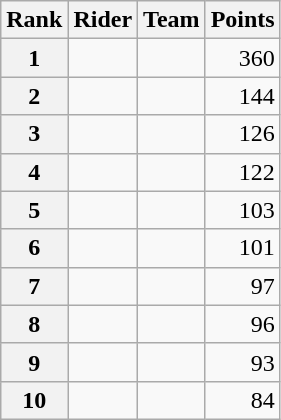<table class="wikitable">
<tr>
<th scope="col">Rank</th>
<th scope="col">Rider</th>
<th scope="col">Team</th>
<th scope="col">Points</th>
</tr>
<tr>
<th scope="row">1</th>
<td> </td>
<td></td>
<td style="text-align:right;">360</td>
</tr>
<tr>
<th scope="row">2</th>
<td></td>
<td></td>
<td style="text-align:right;">144</td>
</tr>
<tr>
<th scope="row">3</th>
<td>  </td>
<td></td>
<td style="text-align:right;">126</td>
</tr>
<tr>
<th scope="row">4</th>
<td></td>
<td></td>
<td style="text-align:right;">122</td>
</tr>
<tr>
<th scope="row">5</th>
<td></td>
<td></td>
<td style="text-align:right;">103</td>
</tr>
<tr>
<th scope="row">6</th>
<td></td>
<td></td>
<td style="text-align:right;">101</td>
</tr>
<tr>
<th scope="row">7</th>
<td></td>
<td></td>
<td style="text-align:right;">97</td>
</tr>
<tr>
<th scope="row">8</th>
<td></td>
<td></td>
<td style="text-align:right;">96</td>
</tr>
<tr>
<th scope="row">9</th>
<td></td>
<td></td>
<td style="text-align:right;">93</td>
</tr>
<tr>
<th scope="row">10</th>
<td></td>
<td></td>
<td style="text-align:right;">84</td>
</tr>
</table>
